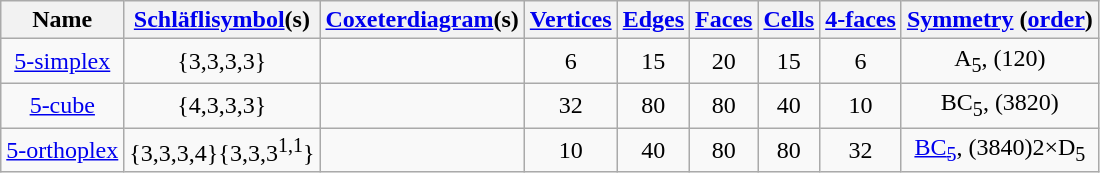<table class=wikitable>
<tr>
<th>Name</th>
<th><a href='#'>Schläflisymbol</a>(s)</th>
<th><a href='#'>Coxeterdiagram</a>(s)</th>
<th><a href='#'>Vertices</a></th>
<th><a href='#'>Edges</a></th>
<th><a href='#'>Faces</a></th>
<th><a href='#'>Cells</a></th>
<th><a href='#'>4-faces</a></th>
<th><a href='#'>Symmetry</a> (<a href='#'>order</a>)</th>
</tr>
<tr align=center>
<td><a href='#'>5-simplex</a></td>
<td>{3,3,3,3}</td>
<td></td>
<td>6</td>
<td>15</td>
<td>20</td>
<td>15</td>
<td>6</td>
<td>A<sub>5</sub>, (120)</td>
</tr>
<tr align=center>
<td><a href='#'>5-cube</a></td>
<td>{4,3,3,3}</td>
<td></td>
<td>32</td>
<td>80</td>
<td>80</td>
<td>40</td>
<td>10</td>
<td>BC<sub>5</sub>, (3820)</td>
</tr>
<tr align=center>
<td><a href='#'>5-orthoplex</a></td>
<td>{3,3,3,4}{3,3,3<sup>1,1</sup>}</td>
<td></td>
<td>10</td>
<td>40</td>
<td>80</td>
<td>80</td>
<td>32</td>
<td><a href='#'>BC<sub>5</sub></a>, (3840)2×D<sub>5</sub></td>
</tr>
</table>
